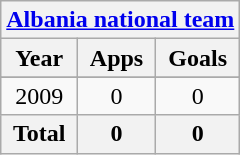<table class="wikitable" style="text-align:center">
<tr>
<th colspan=3><a href='#'>Albania national team</a></th>
</tr>
<tr>
<th>Year</th>
<th>Apps</th>
<th>Goals</th>
</tr>
<tr>
</tr>
<tr>
<td>2009</td>
<td>0</td>
<td>0</td>
</tr>
<tr>
<th>Total</th>
<th>0</th>
<th>0</th>
</tr>
</table>
